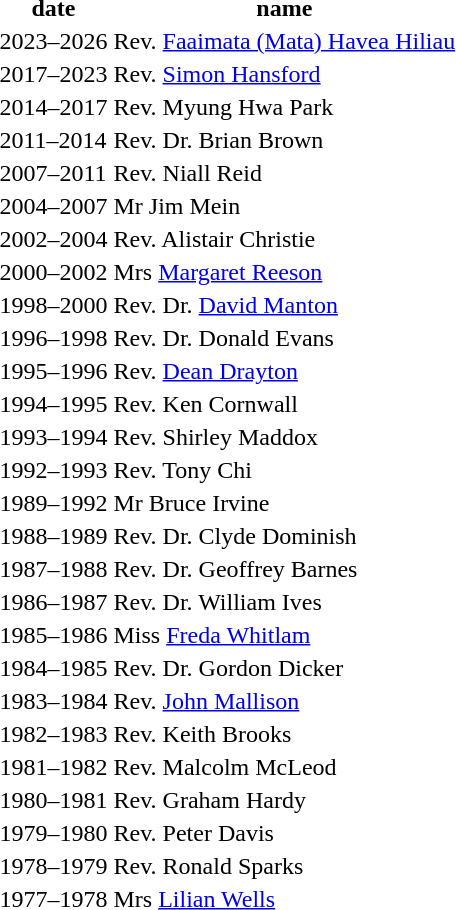<table>
<tr>
<th>date</th>
<th>name</th>
</tr>
<tr>
<td>2023–2026</td>
<td>Rev. <a href='#'>Faaimata (Mata) Havea Hiliau</a></td>
</tr>
<tr>
<td>2017–2023</td>
<td>Rev. <a href='#'>Simon Hansford</a></td>
</tr>
<tr>
<td>2014–2017</td>
<td>Rev. Myung Hwa Park</td>
</tr>
<tr>
<td>2011–2014</td>
<td>Rev. Dr. Brian Brown</td>
</tr>
<tr>
<td>2007–2011</td>
<td>Rev. Niall Reid</td>
</tr>
<tr>
<td>2004–2007</td>
<td>Mr Jim Mein  </td>
</tr>
<tr>
<td>2002–2004</td>
<td>Rev. Alistair Christie</td>
</tr>
<tr>
<td>2000–2002</td>
<td>Mrs <a href='#'>Margaret Reeson</a></td>
</tr>
<tr>
<td>1998–2000</td>
<td>Rev. Dr. <a href='#'>David Manton</a> </td>
</tr>
<tr>
<td>1996–1998</td>
<td>Rev. Dr. Donald Evans</td>
</tr>
<tr>
<td>1995–1996</td>
<td>Rev. <a href='#'>Dean Drayton</a></td>
</tr>
<tr>
<td>1994–1995</td>
<td>Rev. Ken Cornwall</td>
</tr>
<tr>
<td>1993–1994</td>
<td>Rev. Shirley Maddox</td>
</tr>
<tr>
<td>1992–1993</td>
<td>Rev. Tony Chi</td>
</tr>
<tr>
<td>1989–1992</td>
<td>Mr Bruce Irvine</td>
</tr>
<tr>
<td>1988–1989</td>
<td>Rev. Dr. Clyde Dominish  </td>
</tr>
<tr>
<td>1987–1988</td>
<td>Rev. Dr. Geoffrey Barnes</td>
<td></td>
</tr>
<tr>
<td>1986–1987</td>
<td>Rev. Dr. William Ives</td>
</tr>
<tr>
<td>1985–1986</td>
<td>Miss <a href='#'>Freda Whitlam</a>  </td>
</tr>
<tr>
<td>1984–1985</td>
<td>Rev. Dr. Gordon Dicker</td>
</tr>
<tr>
<td>1983–1984</td>
<td>Rev. <a href='#'>John Mallison</a> </td>
</tr>
<tr>
<td>1982–1983</td>
<td>Rev. Keith Brooks</td>
</tr>
<tr>
<td>1981–1982</td>
<td>Rev. Malcolm McLeod</td>
</tr>
<tr>
<td>1980–1981</td>
<td>Rev. Graham Hardy</td>
</tr>
<tr>
<td>1979–1980</td>
<td>Rev. Peter Davis</td>
</tr>
<tr>
<td>1978–1979</td>
<td>Rev. Ronald Sparks</td>
</tr>
<tr>
<td>1977–1978</td>
<td>Mrs <a href='#'>Lilian Wells</a></td>
</tr>
</table>
